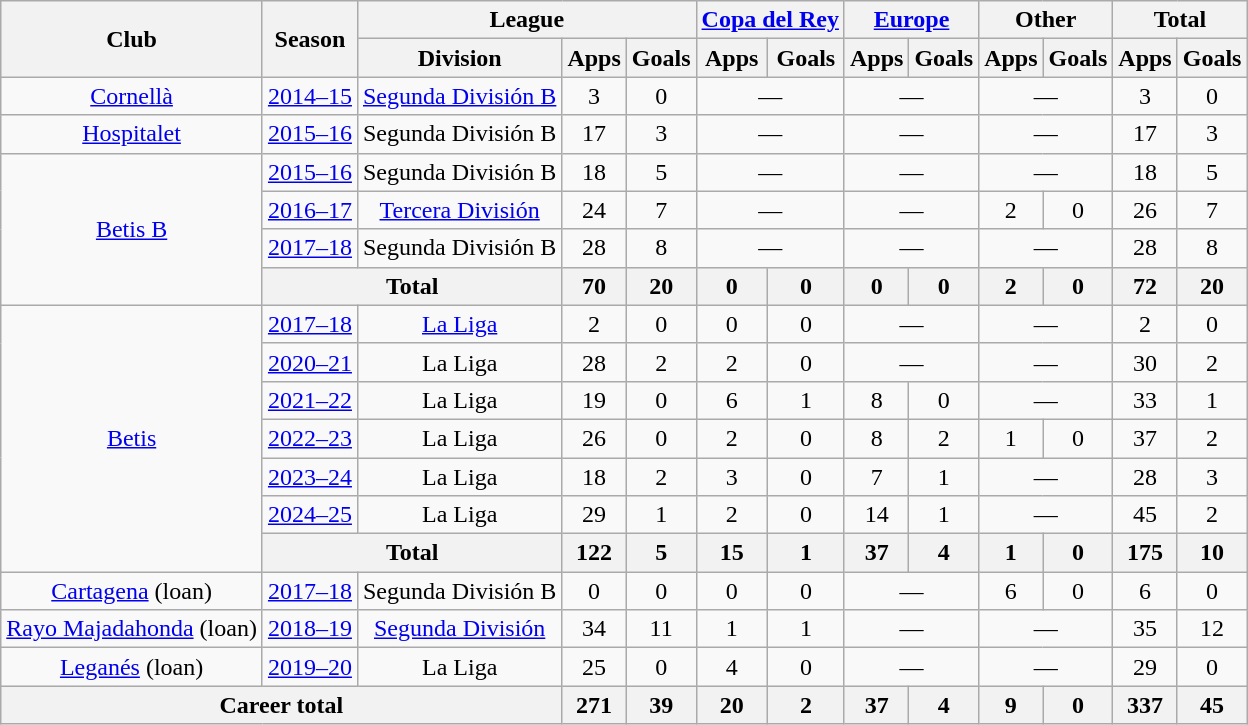<table class="wikitable" style="text-align:center">
<tr>
<th rowspan="2">Club</th>
<th rowspan="2">Season</th>
<th colspan="3">League</th>
<th colspan="2"><a href='#'>Copa del Rey</a></th>
<th colspan="2"><a href='#'>Europe</a></th>
<th colspan="2">Other</th>
<th colspan="2">Total</th>
</tr>
<tr>
<th>Division</th>
<th>Apps</th>
<th>Goals</th>
<th>Apps</th>
<th>Goals</th>
<th>Apps</th>
<th>Goals</th>
<th>Apps</th>
<th>Goals</th>
<th>Apps</th>
<th>Goals</th>
</tr>
<tr>
<td><a href='#'>Cornellà</a></td>
<td><a href='#'>2014–15</a></td>
<td><a href='#'>Segunda División B</a></td>
<td>3</td>
<td>0</td>
<td colspan="2">—</td>
<td colspan="2">—</td>
<td colspan="2">—</td>
<td>3</td>
<td>0</td>
</tr>
<tr>
<td><a href='#'>Hospitalet</a></td>
<td><a href='#'>2015–16</a></td>
<td>Segunda División B</td>
<td>17</td>
<td>3</td>
<td colspan="2">—</td>
<td colspan="2">—</td>
<td colspan="2">—</td>
<td>17</td>
<td>3</td>
</tr>
<tr>
<td rowspan="4"><a href='#'>Betis B</a></td>
<td><a href='#'>2015–16</a></td>
<td>Segunda División B</td>
<td>18</td>
<td>5</td>
<td colspan="2">—</td>
<td colspan="2">—</td>
<td colspan="2">—</td>
<td>18</td>
<td>5</td>
</tr>
<tr>
<td><a href='#'>2016–17</a></td>
<td><a href='#'>Tercera División</a></td>
<td>24</td>
<td>7</td>
<td colspan="2">—</td>
<td colspan="2">—</td>
<td>2</td>
<td>0</td>
<td>26</td>
<td>7</td>
</tr>
<tr>
<td><a href='#'>2017–18</a></td>
<td>Segunda División B</td>
<td>28</td>
<td>8</td>
<td colspan="2">—</td>
<td colspan="2">—</td>
<td colspan="2">—</td>
<td>28</td>
<td>8</td>
</tr>
<tr>
<th colspan="2">Total</th>
<th>70</th>
<th>20</th>
<th>0</th>
<th>0</th>
<th>0</th>
<th>0</th>
<th>2</th>
<th>0</th>
<th>72</th>
<th>20</th>
</tr>
<tr>
<td rowspan="7"><a href='#'>Betis</a></td>
<td><a href='#'>2017–18</a></td>
<td><a href='#'>La Liga</a></td>
<td>2</td>
<td>0</td>
<td>0</td>
<td>0</td>
<td colspan="2">—</td>
<td colspan="2">—</td>
<td>2</td>
<td>0</td>
</tr>
<tr>
<td><a href='#'>2020–21</a></td>
<td>La Liga</td>
<td>28</td>
<td>2</td>
<td>2</td>
<td>0</td>
<td colspan="2">—</td>
<td colspan="2">—</td>
<td>30</td>
<td>2</td>
</tr>
<tr>
<td><a href='#'>2021–22</a></td>
<td>La Liga</td>
<td>19</td>
<td>0</td>
<td>6</td>
<td>1</td>
<td>8</td>
<td>0</td>
<td colspan="2">—</td>
<td>33</td>
<td>1</td>
</tr>
<tr>
<td><a href='#'>2022–23</a></td>
<td>La Liga</td>
<td>26</td>
<td>0</td>
<td>2</td>
<td>0</td>
<td>8</td>
<td>2</td>
<td>1</td>
<td>0</td>
<td>37</td>
<td>2</td>
</tr>
<tr>
<td><a href='#'>2023–24</a></td>
<td>La Liga</td>
<td>18</td>
<td>2</td>
<td>3</td>
<td>0</td>
<td>7</td>
<td>1</td>
<td colspan="2">—</td>
<td>28</td>
<td>3</td>
</tr>
<tr>
<td><a href='#'>2024–25</a></td>
<td>La Liga</td>
<td>29</td>
<td>1</td>
<td>2</td>
<td>0</td>
<td>14</td>
<td>1</td>
<td colspan="2">—</td>
<td>45</td>
<td>2</td>
</tr>
<tr>
<th colspan="2">Total</th>
<th>122</th>
<th>5</th>
<th>15</th>
<th>1</th>
<th>37</th>
<th>4</th>
<th>1</th>
<th>0</th>
<th>175</th>
<th>10</th>
</tr>
<tr>
<td><a href='#'>Cartagena</a> (loan)</td>
<td><a href='#'>2017–18</a></td>
<td>Segunda División B</td>
<td>0</td>
<td>0</td>
<td>0</td>
<td>0</td>
<td colspan="2">—</td>
<td>6</td>
<td>0</td>
<td>6</td>
<td>0</td>
</tr>
<tr>
<td><a href='#'>Rayo Majadahonda</a> (loan)</td>
<td><a href='#'>2018–19</a></td>
<td><a href='#'>Segunda División</a></td>
<td>34</td>
<td>11</td>
<td>1</td>
<td>1</td>
<td colspan="2">—</td>
<td colspan="2">—</td>
<td>35</td>
<td>12</td>
</tr>
<tr>
<td><a href='#'>Leganés</a> (loan)</td>
<td><a href='#'>2019–20</a></td>
<td>La Liga</td>
<td>25</td>
<td>0</td>
<td>4</td>
<td>0</td>
<td colspan="2">—</td>
<td colspan="2">—</td>
<td>29</td>
<td>0</td>
</tr>
<tr>
<th colspan="3">Career total</th>
<th>271</th>
<th>39</th>
<th>20</th>
<th>2</th>
<th>37</th>
<th>4</th>
<th>9</th>
<th>0</th>
<th>337</th>
<th>45</th>
</tr>
</table>
